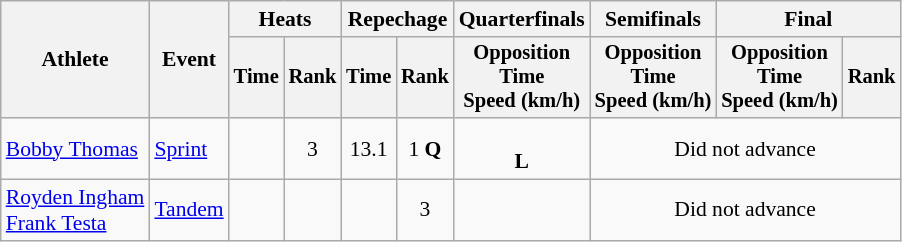<table class="wikitable" style="font-size:90%;">
<tr>
<th rowspan=2>Athlete</th>
<th rowspan=2>Event</th>
<th colspan=2>Heats</th>
<th colspan=2>Repechage</th>
<th>Quarterfinals</th>
<th>Semifinals</th>
<th colspan=2>Final</th>
</tr>
<tr style="font-size:95%">
<th>Time</th>
<th>Rank</th>
<th>Time</th>
<th>Rank</th>
<th>Opposition<br>Time<br>Speed (km/h)</th>
<th>Opposition<br>Time<br>Speed (km/h)</th>
<th>Opposition<br>Time<br>Speed (km/h)</th>
<th>Rank</th>
</tr>
<tr align=center>
<td align=left><a href='#'>Bobby Thomas</a></td>
<td align=left><a href='#'>Sprint</a></td>
<td></td>
<td>3</td>
<td>13.1</td>
<td>1 <strong>Q</strong></td>
<td><br><strong>L</strong></td>
<td colspan=3>Did not advance</td>
</tr>
<tr align=center>
<td align=left><a href='#'>Royden Ingham</a><br><a href='#'>Frank Testa</a></td>
<td align=left><a href='#'>Tandem</a></td>
<td></td>
<td></td>
<td></td>
<td>3</td>
<td></td>
<td colspan=4>Did not advance</td>
</tr>
</table>
